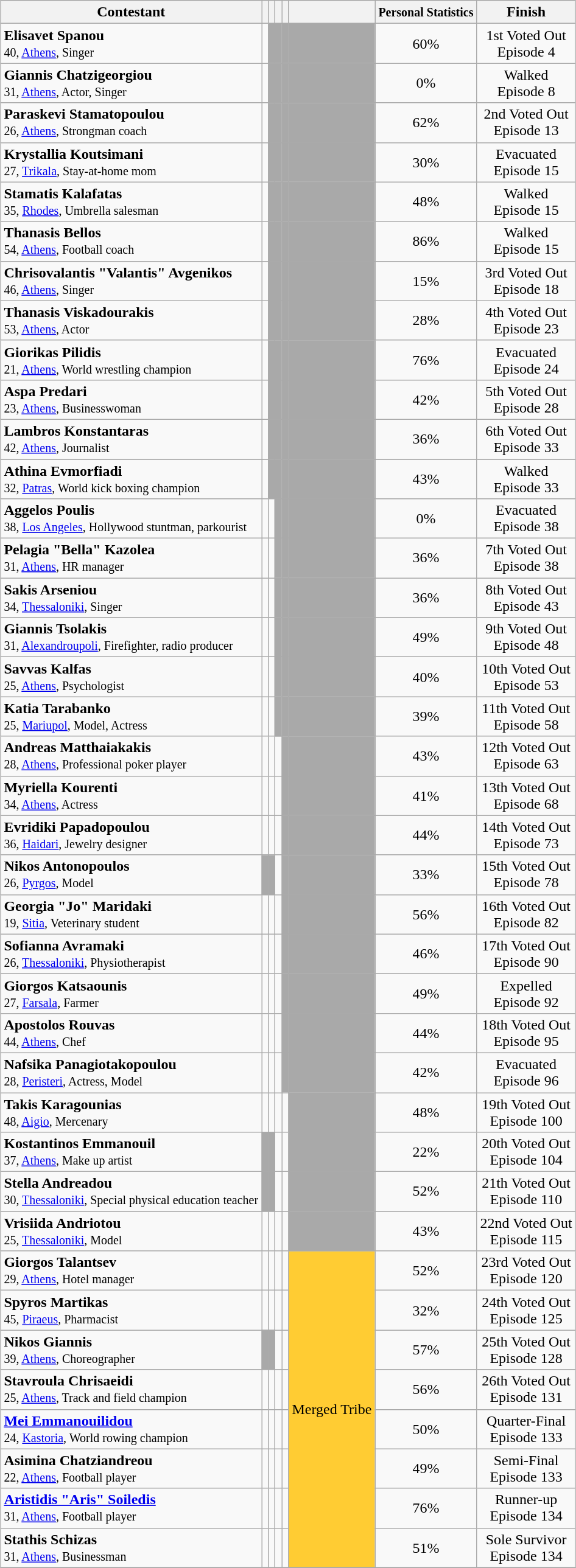<table class="wikitable sortable" style="margin:auto; text-align:center">
<tr>
<th>Contestant</th>
<th></th>
<th></th>
<th></th>
<th></th>
<th></th>
<th><small>Personal Statistics</small></th>
<th>Finish</th>
</tr>
<tr>
<td align="left"><strong>Elisavet Spanou</strong><br><small>40, <a href='#'>Athens</a>, Singer</small></td>
<td></td>
<td bgcolor="darkgray"></td>
<td bgcolor="darkgray"></td>
<td bgcolor="darkgray"></td>
<td bgcolor="darkgray"></td>
<td>60%</td>
<td>1st Voted Out<br>Episode 4</td>
</tr>
<tr>
<td align="left"><strong>Giannis Chatzigeorgiou</strong><br><small>31, <a href='#'>Athens</a>, Actor, Singer</small></td>
<td></td>
<td bgcolor="darkgray"></td>
<td bgcolor="darkgray"></td>
<td bgcolor="darkgray"></td>
<td bgcolor="darkgray"></td>
<td>0%</td>
<td>Walked<br>Episode 8</td>
</tr>
<tr>
<td align="left"><strong>Paraskevi Stamatopoulou</strong><br><small>26, <a href='#'>Athens</a>, Strongman coach</small></td>
<td></td>
<td bgcolor="darkgray"></td>
<td bgcolor="darkgray"></td>
<td bgcolor="darkgray"></td>
<td bgcolor="darkgray"></td>
<td>62%</td>
<td>2nd Voted Out<br>Episode 13</td>
</tr>
<tr>
<td align="left"><strong>Krystallia Koutsimani</strong><br><small>27, <a href='#'>Trikala</a>, Stay-at-home mom</small></td>
<td></td>
<td bgcolor="darkgray"></td>
<td bgcolor="darkgray"></td>
<td bgcolor="darkgray"></td>
<td bgcolor="darkgray"></td>
<td>30%</td>
<td>Evacuated<br>Episode 15</td>
</tr>
<tr>
<td align="left"><strong>Stamatis Kalafatas</strong><br><small>35, <a href='#'>Rhodes</a>, Umbrella salesman</small></td>
<td></td>
<td bgcolor="darkgray"></td>
<td bgcolor="darkgray"></td>
<td bgcolor="darkgray"></td>
<td bgcolor="darkgray"></td>
<td>48%</td>
<td>Walked<br>Episode 15</td>
</tr>
<tr>
<td align="left"><strong>Thanasis Bellos</strong><br><small>54, <a href='#'>Athens</a>, Football coach</small></td>
<td></td>
<td bgcolor="darkgray"></td>
<td bgcolor="darkgray"></td>
<td bgcolor="darkgray"></td>
<td bgcolor="darkgray"></td>
<td>86%</td>
<td>Walked<br>Episode 15</td>
</tr>
<tr>
<td align="left"><strong>Chrisovalantis "Valantis" Avgenikos</strong><br><small>46, <a href='#'>Athens</a>, Singer</small></td>
<td></td>
<td bgcolor="darkgray"></td>
<td bgcolor="darkgray"></td>
<td bgcolor="darkgray"></td>
<td bgcolor="darkgray"></td>
<td>15%</td>
<td>3rd Voted Out<br>Episode 18</td>
</tr>
<tr>
<td align="left"><strong>Thanasis Viskadourakis</strong><br><small>53, <a href='#'>Athens</a>, Actor</small></td>
<td></td>
<td bgcolor="darkgray"></td>
<td bgcolor="darkgray"></td>
<td bgcolor="darkgray"></td>
<td bgcolor="darkgray"></td>
<td>28%</td>
<td>4th Voted Out<br>Episode 23</td>
</tr>
<tr>
<td align="left"><strong>Giorikas Pilidis</strong><br><small>21, <a href='#'>Athens</a>, World wrestling champion</small></td>
<td></td>
<td bgcolor="darkgray"></td>
<td bgcolor="darkgray"></td>
<td bgcolor="darkgray"></td>
<td bgcolor="darkgray"></td>
<td>76%</td>
<td>Evacuated<br>Episode 24</td>
</tr>
<tr>
<td align="left"><strong>Aspa Predari</strong><br><small>23, <a href='#'>Athens</a>, Businesswoman</small></td>
<td></td>
<td bgcolor="darkgray"></td>
<td bgcolor="darkgray"></td>
<td bgcolor="darkgray"></td>
<td bgcolor="darkgray"></td>
<td>42%</td>
<td>5th Voted Out<br>Episode 28</td>
</tr>
<tr>
<td align="left"><strong>Lambros Konstantaras</strong><br><small>42, <a href='#'>Athens</a>, Journalist</small></td>
<td></td>
<td bgcolor="darkgray"></td>
<td bgcolor="darkgray"></td>
<td bgcolor="darkgray"></td>
<td bgcolor="darkgray"></td>
<td>36%</td>
<td>6th Voted Out<br>Episode 33</td>
</tr>
<tr>
<td align="left"><strong>Athina Evmorfiadi</strong><br><small>32, <a href='#'>Patras</a>, World kick boxing champion</small></td>
<td></td>
<td bgcolor="darkgray"></td>
<td bgcolor="darkgray"></td>
<td bgcolor="darkgray"></td>
<td bgcolor="darkgray"></td>
<td>43%</td>
<td>Walked<br>Episode 33</td>
</tr>
<tr>
<td align="left"><strong>Aggelos Poulis</strong><br><small>38, <a href='#'>Los Angeles</a>, Hollywood stuntman, parkourist</small></td>
<td></td>
<td></td>
<td bgcolor="darkgray"></td>
<td bgcolor="darkgray"></td>
<td bgcolor="darkgray"></td>
<td>0%</td>
<td>Evacuated<br>Episode 38</td>
</tr>
<tr>
<td align="left"><strong>Pelagia "Bella" Kazolea</strong><br><small>31, <a href='#'>Athens</a>, HR manager</small></td>
<td></td>
<td></td>
<td bgcolor="darkgray"></td>
<td bgcolor="darkgray"></td>
<td bgcolor="darkgray"></td>
<td>36%</td>
<td>7th Voted Out<br>Episode 38</td>
</tr>
<tr>
<td align="left"><strong>Sakis Arseniou</strong><br><small>34, <a href='#'>Thessaloniki</a>, Singer</small></td>
<td></td>
<td></td>
<td bgcolor="darkgray"></td>
<td bgcolor="darkgray"></td>
<td bgcolor="darkgray"></td>
<td>36%</td>
<td>8th Voted Out<br>Episode 43</td>
</tr>
<tr>
<td align="left"><strong>Giannis Tsolakis</strong><br><small>31, <a href='#'>Alexandroupoli</a>, Firefighter, radio producer</small></td>
<td></td>
<td></td>
<td bgcolor="darkgray"></td>
<td bgcolor="darkgray"></td>
<td bgcolor="darkgray"></td>
<td>49%</td>
<td>9th Voted Out<br>Episode 48</td>
</tr>
<tr>
<td align="left"><strong>Savvas Kalfas</strong><br><small>25, <a href='#'>Athens</a>, Psychologist</small></td>
<td></td>
<td></td>
<td bgcolor="darkgray"></td>
<td bgcolor="darkgray"></td>
<td bgcolor="darkgray"></td>
<td>40%</td>
<td>10th Voted Out<br>Episode 53</td>
</tr>
<tr>
<td align="left"><strong>Katia Tarabanko</strong> <br><small>25, <a href='#'>Mariupol</a>, Model, Actress</small></td>
<td></td>
<td></td>
<td bgcolor="darkgray"></td>
<td bgcolor="darkgray"></td>
<td bgcolor="darkgray"></td>
<td>39%</td>
<td>11th Voted Out<br>Episode 58</td>
</tr>
<tr>
<td align="left"><strong>Andreas Matthaiakakis</strong><br><small>28, <a href='#'>Athens</a>, Professional poker player </small></td>
<td></td>
<td></td>
<td></td>
<td bgcolor="darkgray"></td>
<td bgcolor="darkgray"></td>
<td>43%</td>
<td>12th Voted Out<br>Episode 63</td>
</tr>
<tr>
<td align="left"><strong>Myriella Kourenti</strong><br><small>34, <a href='#'>Athens</a>, Actress</small></td>
<td></td>
<td></td>
<td></td>
<td bgcolor="darkgray"></td>
<td bgcolor="darkgray"></td>
<td>41%</td>
<td>13th Voted Out<br>Episode 68</td>
</tr>
<tr>
<td align="left"><strong>Evridiki Papadopoulou</strong><br><small>36, <a href='#'>Haidari</a>, Jewelry designer</small></td>
<td></td>
<td></td>
<td></td>
<td bgcolor="darkgray"></td>
<td bgcolor="darkgray"></td>
<td>44%</td>
<td>14th Voted Out<br>Episode 73</td>
</tr>
<tr>
<td align="left"><strong>Nikos Antonopoulos</strong><br><small>26, <a href='#'>Pyrgos</a>, Model</small></td>
<td bgcolor="darkgray"></td>
<td bgcolor="darkgray"></td>
<td></td>
<td bgcolor="darkgray"></td>
<td bgcolor="darkgray"></td>
<td>33%</td>
<td>15th Voted Out<br>Episode 78</td>
</tr>
<tr>
<td align="left"><strong>Georgia "Jo" Maridaki</strong><br><small>19, <a href='#'>Sitia</a>, Veterinary student</small></td>
<td></td>
<td></td>
<td></td>
<td bgcolor="darkgray"></td>
<td bgcolor="darkgray"></td>
<td>56%</td>
<td>16th Voted Out<br>Episode 82</td>
</tr>
<tr>
<td align="left"><strong>Sofianna Avramaki</strong><br><small>26, <a href='#'>Thessaloniki</a>, Physiotherapist</small></td>
<td></td>
<td></td>
<td></td>
<td bgcolor="darkgray"></td>
<td bgcolor="darkgray"></td>
<td>46%</td>
<td>17th Voted Out<br>Episode 90</td>
</tr>
<tr>
<td align="left"><strong>Giorgos Katsaounis</strong><br><small>27, <a href='#'>Farsala</a>, Farmer</small></td>
<td></td>
<td></td>
<td></td>
<td bgcolor="darkgray"></td>
<td bgcolor="darkgray"></td>
<td>49%</td>
<td>Expelled <br>Episode 92</td>
</tr>
<tr>
<td align="left"><strong>Apostolos Rouvas</strong><br><small>44, <a href='#'>Athens</a>, Chef</small></td>
<td></td>
<td></td>
<td></td>
<td bgcolor="darkgray"></td>
<td bgcolor="darkgray"></td>
<td>44%</td>
<td>18th Voted Out<br>Episode 95</td>
</tr>
<tr>
<td align="left"><strong>Nafsika Panagiotakopoulou</strong><br><small>28, <a href='#'>Peristeri</a>, Actress, Model</small></td>
<td></td>
<td></td>
<td></td>
<td bgcolor="darkgray"></td>
<td bgcolor="darkgray"></td>
<td>42%</td>
<td>Evacuated<br>Episode 96</td>
</tr>
<tr>
<td align="left"><strong>Takis Karagounias</strong><br><small>48, <a href='#'>Aigio</a>, Mercenary</small></td>
<td></td>
<td></td>
<td></td>
<td></td>
<td bgcolor="darkgray"></td>
<td>48%</td>
<td>19th Voted Out<br>Episode 100</td>
</tr>
<tr>
<td align="left"><strong>Kostantinos Emmanouil</strong><br><small>37, <a href='#'>Athens</a>, Make up artist</small></td>
<td bgcolor="darkgray"></td>
<td bgcolor="darkgray"></td>
<td></td>
<td></td>
<td bgcolor="darkgray"></td>
<td>22%</td>
<td>20th Voted Out<br>Episode 104</td>
</tr>
<tr>
<td align="left"><strong>Stella Andreadou</strong><br><small>30, <a href='#'>Thessaloniki</a>, Special physical education teacher</small></td>
<td bgcolor="darkgray"></td>
<td bgcolor="darkgray"></td>
<td></td>
<td></td>
<td bgcolor="darkgray"></td>
<td>52%</td>
<td>21th Voted Out<br>Episode 110</td>
</tr>
<tr>
<td align="left"><strong>Vrisiida Andriotou</strong><br><small>25, <a href='#'>Thessaloniki</a>, Model</small></td>
<td></td>
<td></td>
<td></td>
<td></td>
<td bgcolor="darkgray"></td>
<td>43%</td>
<td>22nd Voted Out<br>Episode 115</td>
</tr>
<tr>
<td align="left"><strong>Giorgos Talantsev</strong><br><small>29, <a href='#'>Athens</a>, Hotel manager</small></td>
<td></td>
<td></td>
<td></td>
<td></td>
<td bgcolor="#FFCC33" rowspan="8">Merged Tribe</td>
<td>52%</td>
<td>23rd Voted Out<br>Episode 120</td>
</tr>
<tr>
<td align="left"><strong>Spyros Martikas</strong><br><small>45, <a href='#'>Piraeus</a>, Pharmacist</small></td>
<td></td>
<td></td>
<td></td>
<td></td>
<td>32%</td>
<td>24th Voted Out<br>Episode 125</td>
</tr>
<tr>
<td align="left"><strong>Nikos Giannis</strong><br><small>39, <a href='#'>Athens</a>, Choreographer</small></td>
<td bgcolor="darkgray"></td>
<td bgcolor="darkgray"></td>
<td></td>
<td></td>
<td>57%</td>
<td>25th Voted Out<br>Episode 128</td>
</tr>
<tr>
<td align="left"><strong>Stavroula Chrisaeidi</strong><br><small>25, <a href='#'>Athens</a>, Track and field champion </small></td>
<td></td>
<td></td>
<td></td>
<td></td>
<td>56%</td>
<td>26th Voted Out<br>Episode 131</td>
</tr>
<tr>
<td align="left"><strong><a href='#'>Mei Emmanouilidou</a></strong><br><small>24, <a href='#'>Kastoria</a>, World rowing champion</small></td>
<td></td>
<td></td>
<td></td>
<td></td>
<td>50%</td>
<td>Quarter-Final<br>Episode 133</td>
</tr>
<tr>
<td align="left"><strong>Asimina Chatziandreou</strong><br><small>22, <a href='#'>Athens</a>, Football player</small></td>
<td></td>
<td></td>
<td></td>
<td></td>
<td>49%</td>
<td>Semi-Final<br>Episode 133</td>
</tr>
<tr>
<td align="left"><strong><a href='#'>Aristidis "Aris" Soiledis</a></strong><br><small>31, <a href='#'>Athens</a>, Football player</small></td>
<td></td>
<td></td>
<td></td>
<td></td>
<td>76%</td>
<td>Runner-up <br>Episode 134</td>
</tr>
<tr>
<td align="left"><strong>Stathis Schizas</strong><br><small>31, <a href='#'>Athens</a>, Businessman</small></td>
<td></td>
<td></td>
<td></td>
<td></td>
<td>51%</td>
<td>Sole Survivor<br>Episode 134</td>
</tr>
<tr>
</tr>
</table>
